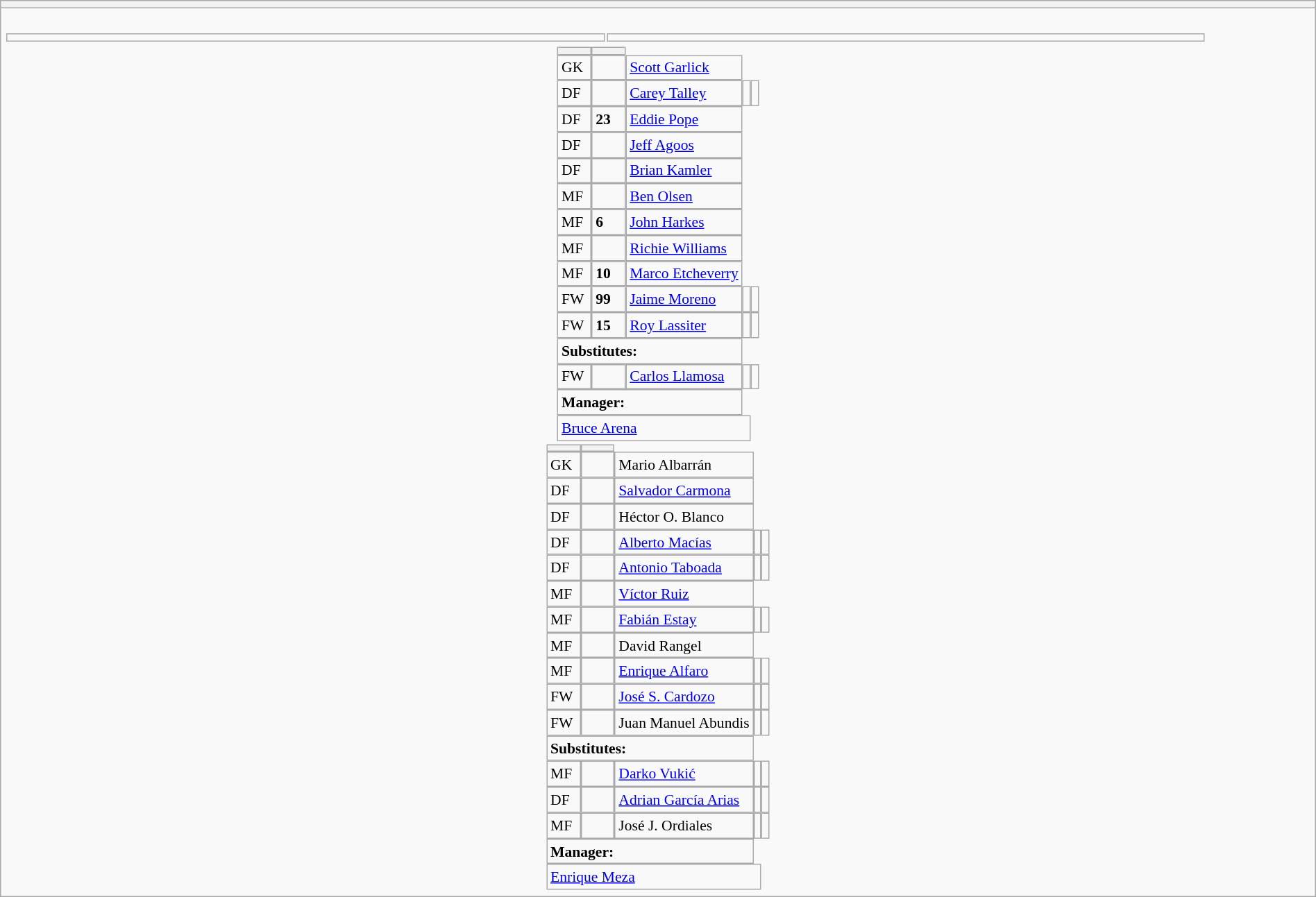<table style="width:100%" class="wikitable collapsible collapsed">
<tr>
<th></th>
</tr>
<tr>
<td><br><table width=92% |>
<tr>
<td></td>
<td></td>
</tr>
</table>

<table style="font-size:90%; margin:0.2em auto;" cellspacing="0" cellpadding="0">
<tr>
<th width="25"></th>
<th width="25"></th>
</tr>
<tr>
<td>GK</td>
<td></td>
<td> <a href='#'>Scott Garlick</a></td>
</tr>
<tr>
<td>DF</td>
<td></td>
<td> <a href='#'>Carey Talley</a></td>
<td></td>
<td></td>
</tr>
<tr>
<td>DF</td>
<td><strong>23</strong></td>
<td> <a href='#'>Eddie Pope</a></td>
</tr>
<tr>
<td>DF</td>
<td></td>
<td> <a href='#'>Jeff Agoos</a></td>
</tr>
<tr>
<td>DF</td>
<td></td>
<td> <a href='#'>Brian Kamler</a></td>
</tr>
<tr>
<td>MF</td>
<td></td>
<td> <a href='#'>Ben Olsen</a></td>
</tr>
<tr>
<td>MF</td>
<td><strong>6</strong></td>
<td> <a href='#'>John Harkes</a></td>
</tr>
<tr>
<td>MF</td>
<td></td>
<td> <a href='#'>Richie Williams</a></td>
</tr>
<tr>
<td>MF</td>
<td><strong>10</strong></td>
<td> <a href='#'>Marco Etcheverry</a></td>
</tr>
<tr>
<td>FW</td>
<td><strong>99</strong></td>
<td> <a href='#'>Jaime Moreno</a></td>
<td></td>
<td></td>
</tr>
<tr>
<td>FW</td>
<td><strong>15</strong></td>
<td> <a href='#'>Roy Lassiter</a></td>
<td></td>
<td></td>
</tr>
<tr>
<td colspan=3><strong>Substitutes:</strong></td>
</tr>
<tr>
<td>FW</td>
<td></td>
<td> <a href='#'>Carlos Llamosa</a></td>
<td></td>
<td></td>
</tr>
<tr>
<td colspan=3><strong>Manager:</strong></td>
</tr>
<tr>
<td colspan=4> <a href='#'>Bruce Arena</a></td>
</tr>
</table>
<table cellspacing="0" cellpadding="0" style="font-size:90%; margin:0.2em auto;">
<tr>
<th width="25"></th>
<th width="25"></th>
</tr>
<tr>
<td>GK</td>
<td></td>
<td> Mario Albarrán</td>
</tr>
<tr>
<td>DF</td>
<td></td>
<td> <a href='#'>Salvador Carmona</a></td>
</tr>
<tr>
<td>DF</td>
<td></td>
<td> Héctor O. Blanco</td>
</tr>
<tr>
<td>DF</td>
<td></td>
<td> <a href='#'>Alberto Macías</a></td>
<td></td>
<td></td>
</tr>
<tr>
<td>DF</td>
<td></td>
<td> <a href='#'>Antonio Taboada</a></td>
<td></td>
<td> </td>
</tr>
<tr>
<td>MF</td>
<td></td>
<td> <a href='#'>Víctor Ruiz</a></td>
</tr>
<tr>
<td>MF</td>
<td></td>
<td> <a href='#'>Fabián Estay</a></td>
<td></td>
<td></td>
</tr>
<tr>
<td>MF</td>
<td></td>
<td> David Rangel</td>
</tr>
<tr>
<td>MF</td>
<td></td>
<td> <a href='#'>Enrique Alfaro</a></td>
<td></td>
<td></td>
</tr>
<tr>
<td>FW</td>
<td></td>
<td> <a href='#'>José S. Cardozo</a></td>
<td></td>
<td></td>
</tr>
<tr>
<td>FW</td>
<td></td>
<td> Juan Manuel Abundis</td>
<td></td>
<td></td>
</tr>
<tr>
<td colspan=3><strong>Substitutes:</strong></td>
</tr>
<tr>
<td>MF</td>
<td></td>
<td> <a href='#'>Darko Vukić</a></td>
<td></td>
<td></td>
</tr>
<tr>
<td>DF</td>
<td></td>
<td> <a href='#'>Adrian García Arias</a></td>
<td></td>
<td></td>
</tr>
<tr>
<td>MF</td>
<td></td>
<td> José J. Ordiales</td>
<td></td>
<td></td>
</tr>
<tr>
<td colspan=3><strong>Manager:</strong></td>
</tr>
<tr>
<td colspan=4> <a href='#'>Enrique Meza</a></td>
</tr>
</table>
</td>
</tr>
</table>
